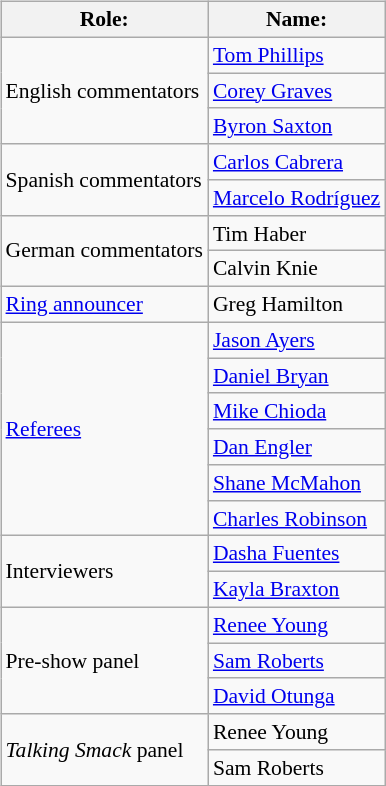<table class=wikitable style="font-size:90%; margin: 0.5em 0 0.5em 1em; float: right; clear: right;">
<tr>
<th>Role:</th>
<th>Name:</th>
</tr>
<tr>
<td rowspan=3>English commentators</td>
<td><a href='#'>Tom Phillips</a></td>
</tr>
<tr>
<td><a href='#'>Corey Graves</a></td>
</tr>
<tr>
<td><a href='#'>Byron Saxton</a></td>
</tr>
<tr>
<td rowspan=2>Spanish commentators</td>
<td><a href='#'>Carlos Cabrera</a></td>
</tr>
<tr>
<td><a href='#'>Marcelo Rodríguez</a></td>
</tr>
<tr>
<td rowspan=2>German commentators</td>
<td>Tim Haber</td>
</tr>
<tr>
<td>Calvin Knie</td>
</tr>
<tr>
<td><a href='#'>Ring announcer</a></td>
<td>Greg Hamilton</td>
</tr>
<tr>
<td rowspan=6><a href='#'>Referees</a></td>
<td><a href='#'>Jason Ayers</a></td>
</tr>
<tr>
<td><a href='#'>Daniel Bryan</a></td>
</tr>
<tr>
<td><a href='#'>Mike Chioda</a></td>
</tr>
<tr>
<td><a href='#'>Dan Engler</a></td>
</tr>
<tr>
<td><a href='#'>Shane McMahon</a></td>
</tr>
<tr>
<td><a href='#'>Charles Robinson</a></td>
</tr>
<tr>
<td rowspan=2>Interviewers</td>
<td><a href='#'>Dasha Fuentes</a></td>
</tr>
<tr>
<td><a href='#'>Kayla Braxton</a></td>
</tr>
<tr>
<td rowspan=3>Pre-show panel</td>
<td><a href='#'>Renee Young</a></td>
</tr>
<tr>
<td><a href='#'>Sam Roberts</a></td>
</tr>
<tr>
<td><a href='#'>David Otunga</a></td>
</tr>
<tr>
<td rowspan=2><em>Talking Smack</em> panel</td>
<td>Renee Young</td>
</tr>
<tr>
<td>Sam Roberts</td>
</tr>
</table>
